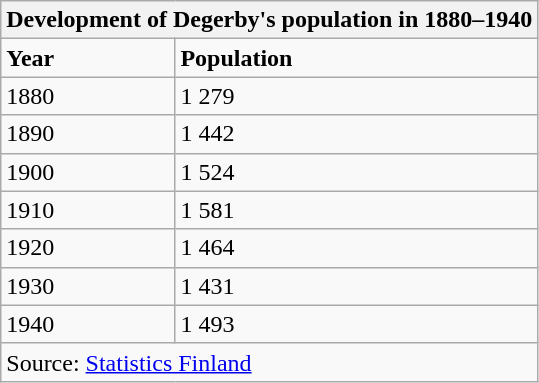<table class="wikitable">
<tr>
<th colspan="2">Development of Degerby's population in 1880–1940</th>
</tr>
<tr>
<td><strong>Year</strong></td>
<td><strong>Population</strong></td>
</tr>
<tr>
<td>1880</td>
<td>1 279</td>
</tr>
<tr>
<td>1890</td>
<td>1 442</td>
</tr>
<tr>
<td>1900</td>
<td>1 524</td>
</tr>
<tr>
<td>1910</td>
<td>1 581</td>
</tr>
<tr>
<td>1920</td>
<td>1 464</td>
</tr>
<tr>
<td>1930</td>
<td>1 431</td>
</tr>
<tr>
<td>1940</td>
<td>1 493</td>
</tr>
<tr>
<td colspan="2">Source: <a href='#'>Statistics Finland</a></td>
</tr>
</table>
